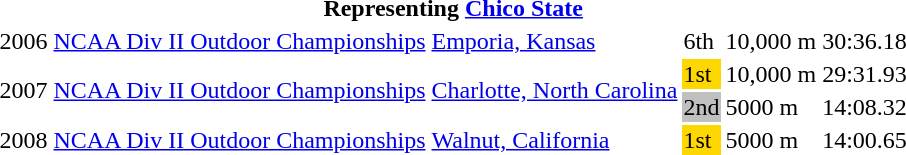<table>
<tr>
<th colspan=7>Representing <a href='#'>Chico State</a></th>
</tr>
<tr>
<td>2006</td>
<td><a href='#'>NCAA Div II Outdoor Championships</a></td>
<td><a href='#'>Emporia, Kansas</a></td>
<td>6th</td>
<td>10,000 m</td>
<td>30:36.18</td>
</tr>
<tr>
<td rowspan=2>2007</td>
<td rowspan=2><a href='#'>NCAA Div II Outdoor Championships</a></td>
<td rowspan=2><a href='#'>Charlotte, North Carolina</a></td>
<td bgcolor=gold>1st</td>
<td>10,000 m</td>
<td>29:31.93</td>
</tr>
<tr>
<td bgcolor=silver>2nd</td>
<td>5000 m</td>
<td>14:08.32</td>
</tr>
<tr>
<td>2008</td>
<td><a href='#'>NCAA Div II Outdoor Championships</a></td>
<td><a href='#'>Walnut, California</a></td>
<td bgcolor=gold>1st</td>
<td>5000 m</td>
<td>14:00.65</td>
</tr>
</table>
